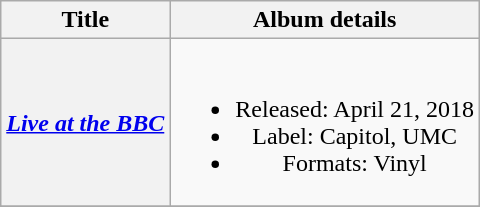<table class="wikitable plainrowheaders" style="text-align:center;">
<tr>
<th scope="col">Title</th>
<th scope="col">Album details</th>
</tr>
<tr>
<th scope="row"><em><a href='#'>Live at the BBC</a></em></th>
<td><br><ul><li>Released: April 21, 2018</li><li>Label: Capitol, UMC </li><li>Formats: Vinyl</li></ul></td>
</tr>
<tr>
</tr>
</table>
